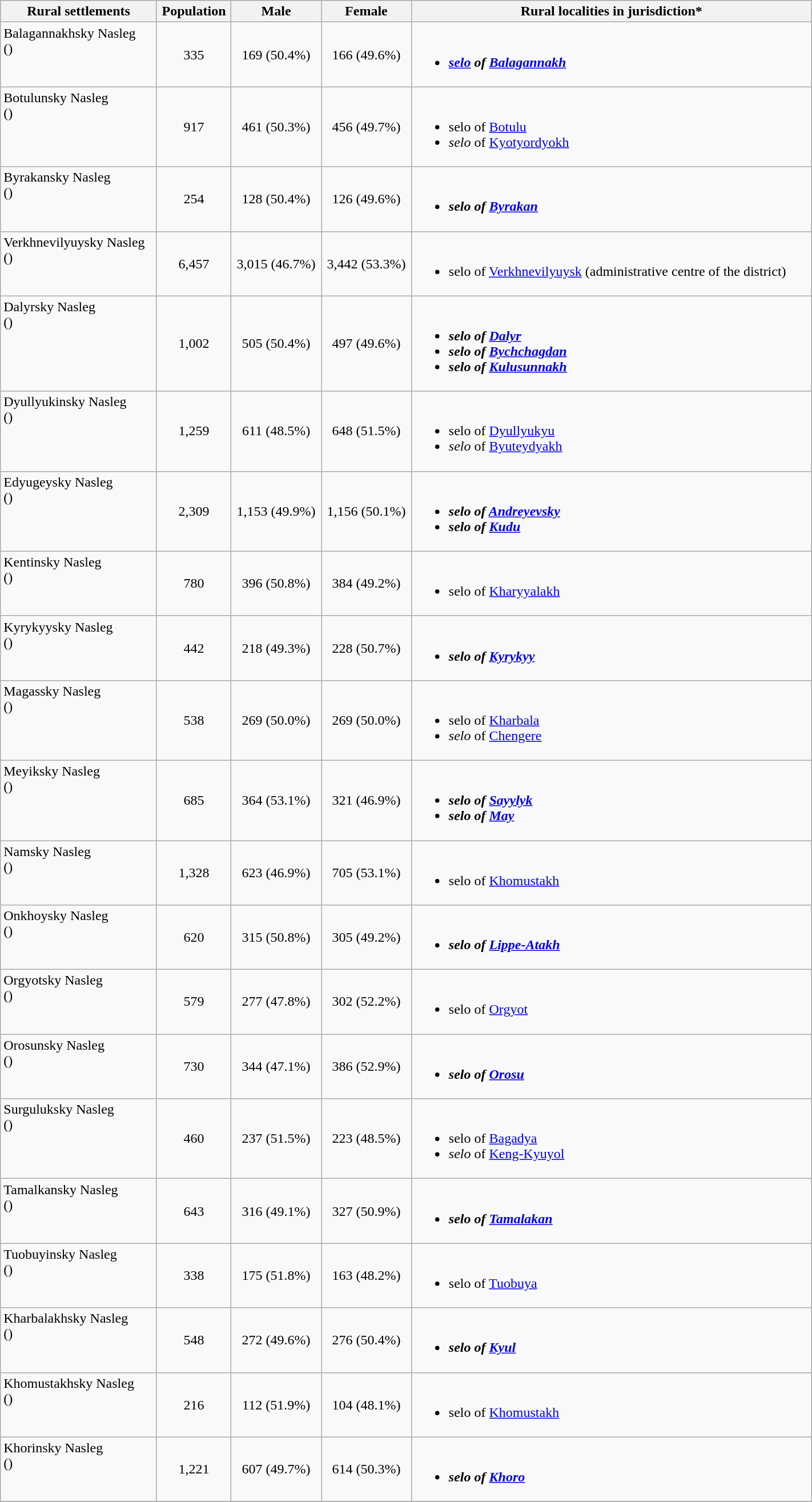<table class="wikitable" style="width:75%">
<tr bgcolor="#CCCCFF" align="left">
<th>Rural settlements</th>
<th>Population</th>
<th>Male</th>
<th>Female</th>
<th>Rural localities in jurisdiction*</th>
</tr>
<tr>
<td valign="top">Balagannakhsky Nasleg<br>()</td>
<td align="center">335</td>
<td align="center">169 (50.4%)</td>
<td align="center">166 (49.6%)</td>
<td><br><ul><li><strong><em><a href='#'>selo</a><em> of <a href='#'>Balagannakh</a><strong></li></ul></td>
</tr>
<tr>
<td valign="top">Botulunsky Nasleg<br>()</td>
<td align="center">917</td>
<td align="center">461 (50.3%)</td>
<td align="center">456 (49.7%)</td>
<td><br><ul><li></em></strong>selo</em> of <a href='#'>Botulu</a></strong></li><li><em>selo</em> of <a href='#'>Kyotyordyokh</a></li></ul></td>
</tr>
<tr>
<td valign="top">Byrakansky Nasleg<br>()</td>
<td align="center">254</td>
<td align="center">128 (50.4%)</td>
<td align="center">126 (49.6%)</td>
<td><br><ul><li><strong><em>selo<em> of <a href='#'>Byrakan</a><strong></li></ul></td>
</tr>
<tr>
<td valign="top">Verkhnevilyuysky Nasleg<br>()</td>
<td align="center">6,457</td>
<td align="center">3,015 (46.7%)</td>
<td align="center">3,442 (53.3%)</td>
<td><br><ul><li></em></strong>selo</em> of <a href='#'>Verkhnevilyuysk</a></strong> (administrative centre of the district)</li></ul></td>
</tr>
<tr>
<td valign="top">Dalyrsky Nasleg<br>()</td>
<td align="center">1,002</td>
<td align="center">505 (50.4%)</td>
<td align="center">497 (49.6%)</td>
<td><br><ul><li><strong><em>selo<em> of <a href='#'>Dalyr</a><strong></li><li></em>selo<em> of <a href='#'>Bychchagdan</a></li><li></em>selo<em> of <a href='#'>Kulusunnakh</a></li></ul></td>
</tr>
<tr>
<td valign="top">Dyullyukinsky Nasleg<br>()</td>
<td align="center">1,259</td>
<td align="center">611 (48.5%)</td>
<td align="center">648 (51.5%)</td>
<td><br><ul><li></em></strong>selo</em> of <a href='#'>Dyullyukyu</a></strong></li><li><em>selo</em> of <a href='#'>Byuteydyakh</a></li></ul></td>
</tr>
<tr>
<td valign="top">Edyugeysky Nasleg<br>()</td>
<td align="center">2,309</td>
<td align="center">1,153 (49.9%)</td>
<td align="center">1,156 (50.1%)</td>
<td><br><ul><li><strong><em>selo<em> of <a href='#'>Andreyevsky</a><strong></li><li></em>selo<em> of <a href='#'>Kudu</a></li></ul></td>
</tr>
<tr>
<td valign="top">Kentinsky Nasleg<br>()</td>
<td align="center">780</td>
<td align="center">396 (50.8%)</td>
<td align="center">384 (49.2%)</td>
<td><br><ul><li></em></strong>selo</em> of <a href='#'>Kharyyalakh</a></strong></li></ul></td>
</tr>
<tr>
<td valign="top">Kyrykyysky Nasleg<br>()</td>
<td align="center">442</td>
<td align="center">218 (49.3%)</td>
<td align="center">228 (50.7%)</td>
<td><br><ul><li><strong><em>selo<em> of <a href='#'>Kyrykyy</a><strong></li></ul></td>
</tr>
<tr>
<td valign="top">Magassky Nasleg<br>()</td>
<td align="center">538</td>
<td align="center">269 (50.0%)</td>
<td align="center">269 (50.0%)</td>
<td><br><ul><li></em></strong>selo</em> of <a href='#'>Kharbala</a></strong></li><li><em>selo</em> of <a href='#'>Chengere</a></li></ul></td>
</tr>
<tr>
<td valign="top">Meyiksky Nasleg<br>()</td>
<td align="center">685</td>
<td align="center">364 (53.1%)</td>
<td align="center">321 (46.9%)</td>
<td><br><ul><li><strong><em>selo<em> of <a href='#'>Sayylyk</a><strong></li><li></em>selo<em> of <a href='#'>May</a></li></ul></td>
</tr>
<tr>
<td valign="top">Namsky Nasleg<br>()</td>
<td align="center">1,328</td>
<td align="center">623 (46.9%)</td>
<td align="center">705 (53.1%)</td>
<td><br><ul><li></em></strong>selo</em> of <a href='#'>Khomustakh</a></strong></li></ul></td>
</tr>
<tr>
<td valign="top">Onkhoysky Nasleg<br>()</td>
<td align="center">620</td>
<td align="center">315 (50.8%)</td>
<td align="center">305 (49.2%)</td>
<td><br><ul><li><strong><em>selo<em> of <a href='#'>Lippe-Atakh</a><strong></li></ul></td>
</tr>
<tr>
<td valign="top">Orgyotsky Nasleg<br>()</td>
<td align="center">579</td>
<td align="center">277 (47.8%)</td>
<td align="center">302 (52.2%)</td>
<td><br><ul><li></em></strong>selo</em> of <a href='#'>Orgyot</a></strong></li></ul></td>
</tr>
<tr>
<td valign="top">Orosunsky Nasleg<br>()</td>
<td align="center">730</td>
<td align="center">344 (47.1%)</td>
<td align="center">386 (52.9%)</td>
<td><br><ul><li><strong><em>selo<em> of <a href='#'>Orosu</a><strong></li></ul></td>
</tr>
<tr>
<td valign="top">Surguluksky Nasleg<br>()</td>
<td align="center">460</td>
<td align="center">237 (51.5%)</td>
<td align="center">223 (48.5%)</td>
<td><br><ul><li></em></strong>selo</em> of <a href='#'>Bagadya</a></strong></li><li><em>selo</em> of <a href='#'>Keng-Kyuyol</a></li></ul></td>
</tr>
<tr>
<td valign="top">Tamalkansky Nasleg<br>()</td>
<td align="center">643</td>
<td align="center">316 (49.1%)</td>
<td align="center">327 (50.9%)</td>
<td><br><ul><li><strong><em>selo<em> of <a href='#'>Tamalakan</a><strong></li></ul></td>
</tr>
<tr>
<td valign="top">Tuobuyinsky Nasleg<br>()</td>
<td align="center">338</td>
<td align="center">175 (51.8%)</td>
<td align="center">163 (48.2%)</td>
<td><br><ul><li></em></strong>selo</em> of <a href='#'>Tuobuya</a></strong></li></ul></td>
</tr>
<tr>
<td valign="top">Kharbalakhsky Nasleg<br>()</td>
<td align="center">548</td>
<td align="center">272 (49.6%)</td>
<td align="center">276 (50.4%)</td>
<td><br><ul><li><strong><em>selo<em> of <a href='#'>Kyul</a><strong></li></ul></td>
</tr>
<tr>
<td valign="top">Khomustakhsky Nasleg<br>()</td>
<td align="center">216</td>
<td align="center">112 (51.9%)</td>
<td align="center">104 (48.1%)</td>
<td><br><ul><li></em></strong>selo</em> of <a href='#'>Khomustakh</a></strong></li></ul></td>
</tr>
<tr>
<td valign="top">Khorinsky Nasleg<br>()</td>
<td align="center">1,221</td>
<td align="center">607 (49.7%)</td>
<td align="center">614 (50.3%)</td>
<td><br><ul><li><strong><em>selo<em> of <a href='#'>Khoro</a><strong></li></ul></td>
</tr>
<tr>
</tr>
</table>
